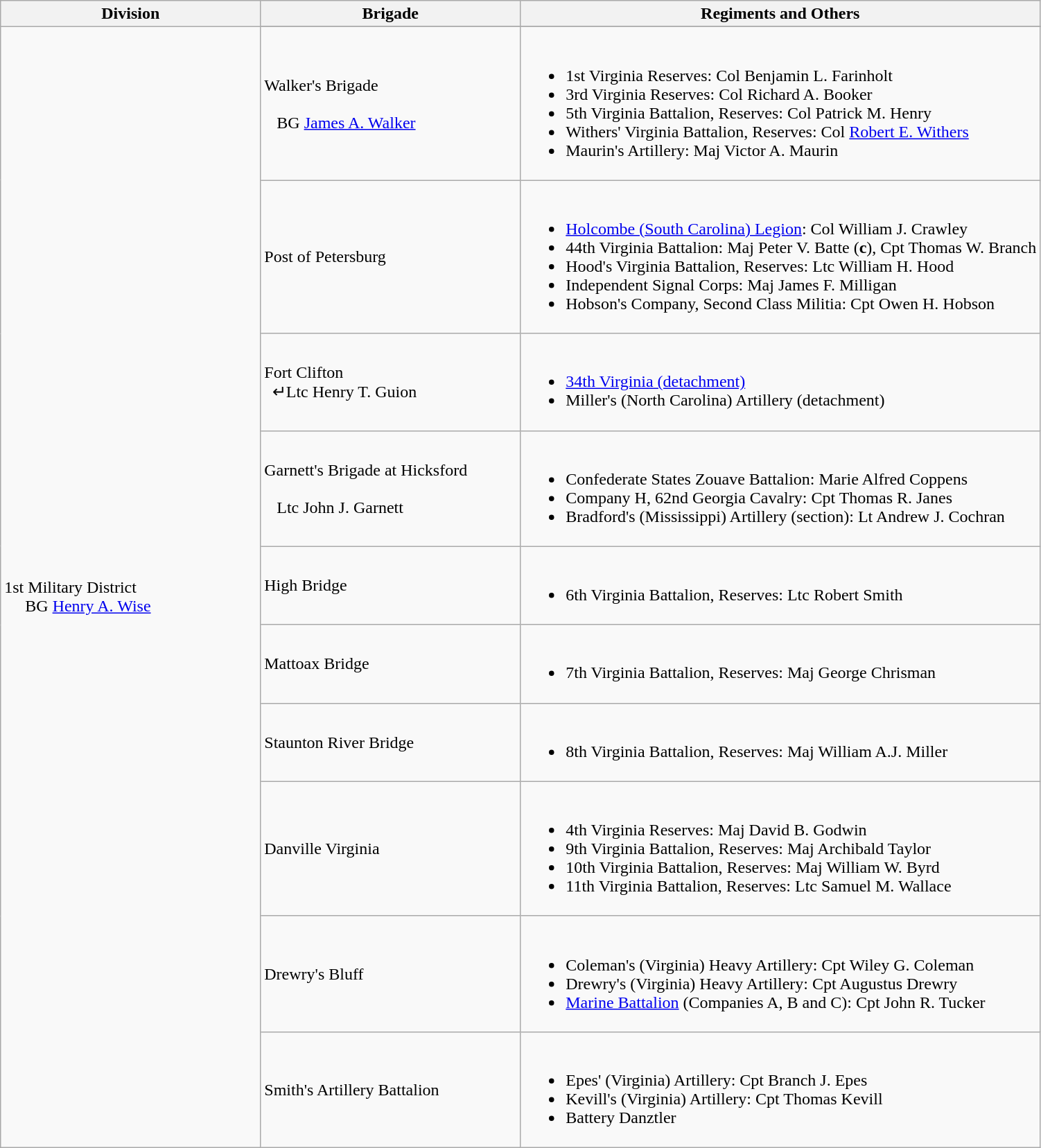<table class="wikitable">
<tr>
<th width=25%>Division</th>
<th width=25%>Brigade</th>
<th>Regiments and Others</th>
</tr>
<tr>
<td rowspan=11><br>1st Military District
<br>    
BG <a href='#'>Henry A. Wise</a></td>
</tr>
<tr>
<td>Walker's Brigade<br><br>  
BG <a href='#'>James A. Walker</a></td>
<td><br><ul><li>1st Virginia Reserves: Col Benjamin L. Farinholt</li><li>3rd Virginia Reserves: Col Richard A. Booker</li><li>5th Virginia Battalion, Reserves: Col Patrick M. Henry</li><li>Withers' Virginia Battalion, Reserves: Col <a href='#'>Robert E. Withers</a></li><li>Maurin's Artillery: Maj Victor A. Maurin</li></ul></td>
</tr>
<tr>
<td>Post of Petersburg</td>
<td><br><ul><li><a href='#'>Holcombe (South Carolina) Legion</a>: Col William J. Crawley</li><li>44th Virginia Battalion: Maj Peter V. Batte (<strong>c</strong>), Cpt Thomas W. Branch</li><li>Hood's Virginia Battalion, Reserves: Ltc William H. Hood</li><li>Independent Signal Corps: Maj James F. Milligan</li><li>Hobson's Company, Second Class Militia: Cpt Owen H. Hobson</li></ul></td>
</tr>
<tr>
<td>Fort Clifton<br>  ↵Ltc Henry T. Guion</td>
<td><br><ul><li><a href='#'>34th Virginia (detachment)</a></li><li>Miller's (North Carolina) Artillery (detachment)</li></ul></td>
</tr>
<tr>
<td>Garnett's Brigade at Hicksford<br><br>  
Ltc John J. Garnett</td>
<td><br><ul><li>Confederate States Zouave Battalion: Marie Alfred Coppens</li><li>Company H, 62nd Georgia Cavalry: Cpt Thomas R. Janes</li><li>Bradford's (Mississippi) Artillery (section): Lt Andrew J. Cochran</li></ul></td>
</tr>
<tr>
<td>High Bridge</td>
<td><br><ul><li>6th Virginia Battalion, Reserves: Ltc Robert Smith</li></ul></td>
</tr>
<tr>
<td>Mattoax Bridge</td>
<td><br><ul><li>7th Virginia Battalion, Reserves: Maj George Chrisman</li></ul></td>
</tr>
<tr>
<td>Staunton River Bridge</td>
<td><br><ul><li>8th Virginia Battalion, Reserves: Maj William A.J. Miller</li></ul></td>
</tr>
<tr>
<td>Danville Virginia</td>
<td><br><ul><li>4th Virginia Reserves: Maj David B. Godwin</li><li>9th Virginia Battalion, Reserves: Maj Archibald Taylor</li><li>10th Virginia Battalion, Reserves: Maj William W. Byrd</li><li>11th Virginia Battalion, Reserves: Ltc Samuel M. Wallace</li></ul></td>
</tr>
<tr>
<td>Drewry's Bluff</td>
<td><br><ul><li>Coleman's (Virginia) Heavy Artillery: Cpt Wiley G. Coleman</li><li>Drewry's (Virginia) Heavy Artillery: Cpt Augustus Drewry</li><li><a href='#'>Marine Battalion</a> (Companies A, B and C): Cpt John R. Tucker</li></ul></td>
</tr>
<tr>
<td>Smith's Artillery Battalion</td>
<td><br><ul><li>Epes' (Virginia) Artillery: Cpt Branch J. Epes</li><li>Kevill's (Virginia) Artillery: Cpt Thomas Kevill</li><li>Battery Danztler</li></ul></td>
</tr>
</table>
